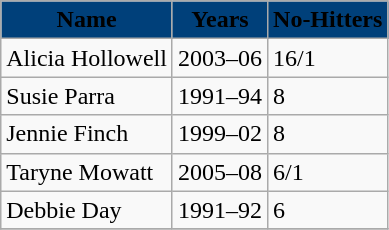<table class="wikitable">
<tr>
<th style="background:#00407a;"><span>Name</span></th>
<th style="background:#00407a;"><span>Years</span></th>
<th style="background:#00407a;"><span>No-Hitters</span></th>
</tr>
<tr>
<td>Alicia Hollowell</td>
<td>2003–06</td>
<td>16/1</td>
</tr>
<tr>
<td>Susie Parra</td>
<td>1991–94</td>
<td>8</td>
</tr>
<tr>
<td>Jennie Finch</td>
<td>1999–02</td>
<td>8</td>
</tr>
<tr>
<td>Taryne Mowatt</td>
<td>2005–08</td>
<td>6/1</td>
</tr>
<tr>
<td>Debbie Day</td>
<td>1991–92</td>
<td>6</td>
</tr>
<tr>
</tr>
</table>
